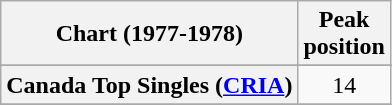<table class="wikitable sortable plainrowheaders" style="text-align:center">
<tr>
<th>Chart (1977-1978)</th>
<th>Peak<br>position</th>
</tr>
<tr>
</tr>
<tr>
<th scope="row">Canada Top Singles (<a href='#'>CRIA</a>)</th>
<td align="center">14</td>
</tr>
<tr>
</tr>
</table>
